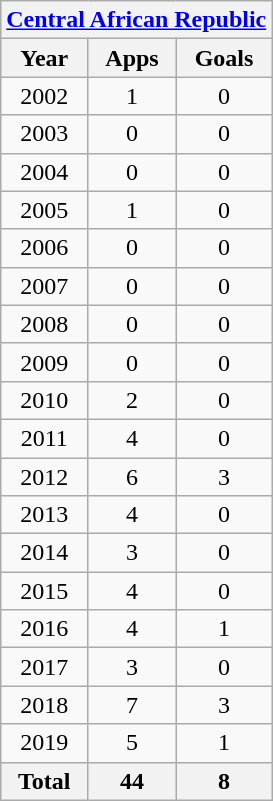<table class="wikitable" style="text-align:center">
<tr>
<th colspan=3><a href='#'>Central African Republic</a></th>
</tr>
<tr>
<th>Year</th>
<th>Apps</th>
<th>Goals</th>
</tr>
<tr>
<td>2002</td>
<td>1</td>
<td>0</td>
</tr>
<tr>
<td>2003</td>
<td>0</td>
<td>0</td>
</tr>
<tr>
<td>2004</td>
<td>0</td>
<td>0</td>
</tr>
<tr>
<td>2005</td>
<td>1</td>
<td>0</td>
</tr>
<tr>
<td>2006</td>
<td>0</td>
<td>0</td>
</tr>
<tr>
<td>2007</td>
<td>0</td>
<td>0</td>
</tr>
<tr>
<td>2008</td>
<td>0</td>
<td>0</td>
</tr>
<tr>
<td>2009</td>
<td>0</td>
<td>0</td>
</tr>
<tr>
<td>2010</td>
<td>2</td>
<td>0</td>
</tr>
<tr>
<td>2011</td>
<td>4</td>
<td>0</td>
</tr>
<tr>
<td>2012</td>
<td>6</td>
<td>3</td>
</tr>
<tr>
<td>2013</td>
<td>4</td>
<td>0</td>
</tr>
<tr>
<td>2014</td>
<td>3</td>
<td>0</td>
</tr>
<tr>
<td>2015</td>
<td>4</td>
<td>0</td>
</tr>
<tr>
<td>2016</td>
<td>4</td>
<td>1</td>
</tr>
<tr>
<td>2017</td>
<td>3</td>
<td>0</td>
</tr>
<tr>
<td>2018</td>
<td>7</td>
<td>3</td>
</tr>
<tr>
<td>2019</td>
<td>5</td>
<td>1</td>
</tr>
<tr>
<th>Total</th>
<th>44</th>
<th>8</th>
</tr>
</table>
